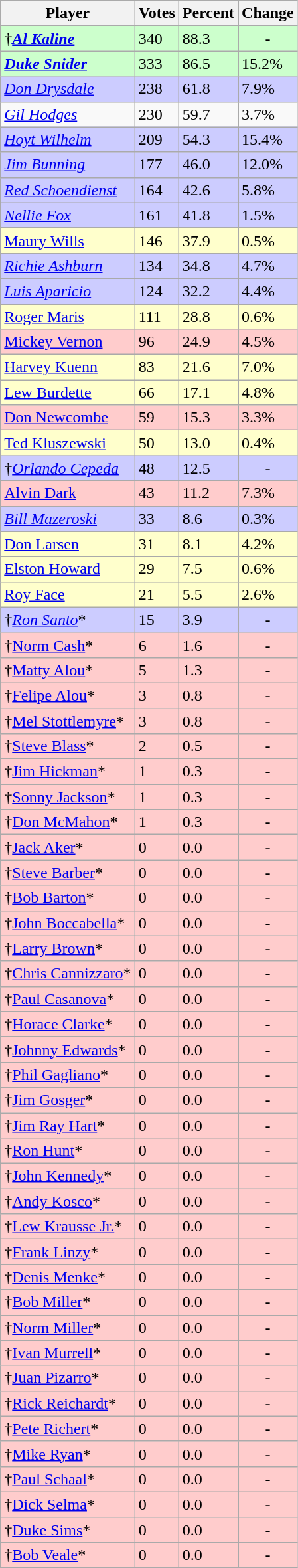<table class="wikitable">
<tr>
<th>Player</th>
<th>Votes</th>
<th>Percent</th>
<th>Change</th>
</tr>
<tr bgcolor="#ccffcc">
<td>†<strong><em><a href='#'>Al Kaline</a></em></strong></td>
<td>340</td>
<td>88.3</td>
<td align=center>-</td>
</tr>
<tr bgcolor="#ccffcc">
<td><strong><em><a href='#'>Duke Snider</a></em></strong></td>
<td>333</td>
<td>86.5</td>
<td align="left"> 15.2%</td>
</tr>
<tr bgcolor="#ccccff">
<td><em><a href='#'>Don Drysdale</a></em></td>
<td>238</td>
<td>61.8</td>
<td align="left"> 7.9%</td>
</tr>
<tr -bgcolor="#ccccff">
<td><em><a href='#'>Gil Hodges</a></em></td>
<td>230</td>
<td>59.7</td>
<td align="left"> 3.7%</td>
</tr>
<tr bgcolor="#ccccff">
<td><em><a href='#'>Hoyt Wilhelm</a></em></td>
<td>209</td>
<td>54.3</td>
<td align="left"> 15.4%</td>
</tr>
<tr bgcolor="#ccccff">
<td><em><a href='#'>Jim Bunning</a></em></td>
<td>177</td>
<td>46.0</td>
<td align="left"> 12.0%</td>
</tr>
<tr bgcolor="#ccccff">
<td><em><a href='#'>Red Schoendienst</a></em></td>
<td>164</td>
<td>42.6</td>
<td align="left"> 5.8%</td>
</tr>
<tr bgcolor="#ccccff">
<td><em><a href='#'>Nellie Fox</a></em></td>
<td>161</td>
<td>41.8</td>
<td align="left"> 1.5%</td>
</tr>
<tr bgcolor="#ffffcc">
<td><a href='#'>Maury Wills</a></td>
<td>146</td>
<td>37.9</td>
<td align="left"> 0.5%</td>
</tr>
<tr bgcolor="#ccccff">
<td><em><a href='#'>Richie Ashburn</a></em></td>
<td>134</td>
<td>34.8</td>
<td align="left"> 4.7%</td>
</tr>
<tr bgcolor="#ccccff">
<td><em><a href='#'>Luis Aparicio</a></em></td>
<td>124</td>
<td>32.2</td>
<td align="left"> 4.4%</td>
</tr>
<tr bgcolor="#ffffcc">
<td><a href='#'>Roger Maris</a></td>
<td>111</td>
<td>28.8</td>
<td align="left"> 0.6%</td>
</tr>
<tr bgcolor="#ffcccc">
<td><a href='#'>Mickey Vernon</a></td>
<td>96</td>
<td>24.9</td>
<td align="left"> 4.5%</td>
</tr>
<tr bgcolor="#ffffcc">
<td><a href='#'>Harvey Kuenn</a></td>
<td>83</td>
<td>21.6</td>
<td align="left"> 7.0%</td>
</tr>
<tr bgcolor="#ffffcc">
<td><a href='#'>Lew Burdette</a></td>
<td>66</td>
<td>17.1</td>
<td align="left"> 4.8%</td>
</tr>
<tr bgcolor="#ffcccc">
<td><a href='#'>Don Newcombe</a></td>
<td>59</td>
<td>15.3</td>
<td align="left"> 3.3%</td>
</tr>
<tr bgcolor="#ffffcc">
<td><a href='#'>Ted Kluszewski</a></td>
<td>50</td>
<td>13.0</td>
<td align="left"> 0.4%</td>
</tr>
<tr bgcolor="#ccccff">
<td>†<em><a href='#'>Orlando Cepeda</a></em></td>
<td>48</td>
<td>12.5</td>
<td align=center>-</td>
</tr>
<tr bgcolor="#ffcccc">
<td><a href='#'>Alvin Dark</a></td>
<td>43</td>
<td>11.2</td>
<td align="left"> 7.3%</td>
</tr>
<tr bgcolor="#ccccff">
<td><em><a href='#'>Bill Mazeroski</a></em></td>
<td>33</td>
<td>8.6</td>
<td align="left"> 0.3%</td>
</tr>
<tr bgcolor="#ffffcc">
<td><a href='#'>Don Larsen</a></td>
<td>31</td>
<td>8.1</td>
<td align="left"> 4.2%</td>
</tr>
<tr bgcolor="#ffffcc">
<td><a href='#'>Elston Howard</a></td>
<td>29</td>
<td>7.5</td>
<td align="left"> 0.6%</td>
</tr>
<tr bgcolor="#ffffcc">
<td><a href='#'>Roy Face</a></td>
<td>21</td>
<td>5.5</td>
<td align="left"> 2.6%</td>
</tr>
<tr bgcolor="#ccccff">
<td>†<em><a href='#'>Ron Santo</a></em>*</td>
<td>15</td>
<td>3.9</td>
<td align=center>-</td>
</tr>
<tr bgcolor="#ffcccc">
<td>†<a href='#'>Norm Cash</a>*</td>
<td>6</td>
<td>1.6</td>
<td align=center>-</td>
</tr>
<tr bgcolor="#ffcccc">
<td>†<a href='#'>Matty Alou</a>*</td>
<td>5</td>
<td>1.3</td>
<td align=center>-</td>
</tr>
<tr bgcolor="#ffcccc">
<td>†<a href='#'>Felipe Alou</a>*</td>
<td>3</td>
<td>0.8</td>
<td align=center>-</td>
</tr>
<tr bgcolor="#ffcccc">
<td>†<a href='#'>Mel Stottlemyre</a>*</td>
<td>3</td>
<td>0.8</td>
<td align=center>-</td>
</tr>
<tr bgcolor="#ffcccc">
<td>†<a href='#'>Steve Blass</a>*</td>
<td>2</td>
<td>0.5</td>
<td align=center>-</td>
</tr>
<tr bgcolor="#ffcccc">
<td>†<a href='#'>Jim Hickman</a>*</td>
<td>1</td>
<td>0.3</td>
<td align=center>-</td>
</tr>
<tr bgcolor="#ffcccc">
<td>†<a href='#'>Sonny Jackson</a>*</td>
<td>1</td>
<td>0.3</td>
<td align=center>-</td>
</tr>
<tr bgcolor="#ffcccc">
<td>†<a href='#'>Don McMahon</a>*</td>
<td>1</td>
<td>0.3</td>
<td align=center>-</td>
</tr>
<tr bgcolor="#ffcccc">
<td>†<a href='#'>Jack Aker</a>*</td>
<td>0</td>
<td>0.0</td>
<td align=center>-</td>
</tr>
<tr bgcolor="#ffcccc">
<td>†<a href='#'>Steve Barber</a>*</td>
<td>0</td>
<td>0.0</td>
<td align=center>-</td>
</tr>
<tr bgcolor="#ffcccc">
<td>†<a href='#'>Bob Barton</a>*</td>
<td>0</td>
<td>0.0</td>
<td align=center>-</td>
</tr>
<tr bgcolor="#ffcccc">
<td>†<a href='#'>John Boccabella</a>*</td>
<td>0</td>
<td>0.0</td>
<td align=center>-</td>
</tr>
<tr bgcolor="#ffcccc">
<td>†<a href='#'>Larry Brown</a>*</td>
<td>0</td>
<td>0.0</td>
<td align=center>-</td>
</tr>
<tr bgcolor="#ffcccc">
<td>†<a href='#'>Chris Cannizzaro</a>*</td>
<td>0</td>
<td>0.0</td>
<td align=center>-</td>
</tr>
<tr bgcolor="#ffcccc">
<td>†<a href='#'>Paul Casanova</a>*</td>
<td>0</td>
<td>0.0</td>
<td align=center>-</td>
</tr>
<tr bgcolor="#ffcccc">
<td>†<a href='#'>Horace Clarke</a>*</td>
<td>0</td>
<td>0.0</td>
<td align=center>-</td>
</tr>
<tr bgcolor="#ffcccc">
<td>†<a href='#'>Johnny Edwards</a>*</td>
<td>0</td>
<td>0.0</td>
<td align=center>-</td>
</tr>
<tr bgcolor="#ffcccc">
<td>†<a href='#'>Phil Gagliano</a>*</td>
<td>0</td>
<td>0.0</td>
<td align=center>-</td>
</tr>
<tr bgcolor="#ffcccc">
<td>†<a href='#'>Jim Gosger</a>*</td>
<td>0</td>
<td>0.0</td>
<td align=center>-</td>
</tr>
<tr bgcolor="#ffcccc">
<td>†<a href='#'>Jim Ray Hart</a>*</td>
<td>0</td>
<td>0.0</td>
<td align=center>-</td>
</tr>
<tr bgcolor="#ffcccc">
<td>†<a href='#'>Ron Hunt</a>*</td>
<td>0</td>
<td>0.0</td>
<td align=center>-</td>
</tr>
<tr bgcolor="#ffcccc">
<td>†<a href='#'>John Kennedy</a>*</td>
<td>0</td>
<td>0.0</td>
<td align=center>-</td>
</tr>
<tr bgcolor="#ffcccc">
<td>†<a href='#'>Andy Kosco</a>*</td>
<td>0</td>
<td>0.0</td>
<td align=center>-</td>
</tr>
<tr bgcolor="#ffcccc">
<td>†<a href='#'>Lew Krausse Jr.</a>*</td>
<td>0</td>
<td>0.0</td>
<td align=center>-</td>
</tr>
<tr bgcolor="#ffcccc">
<td>†<a href='#'>Frank Linzy</a>*</td>
<td>0</td>
<td>0.0</td>
<td align=center>-</td>
</tr>
<tr bgcolor="#ffcccc">
<td>†<a href='#'>Denis Menke</a>*</td>
<td>0</td>
<td>0.0</td>
<td align=center>-</td>
</tr>
<tr bgcolor="#ffcccc">
<td>†<a href='#'>Bob Miller</a>*</td>
<td>0</td>
<td>0.0</td>
<td align=center>-</td>
</tr>
<tr bgcolor="#ffcccc">
<td>†<a href='#'>Norm Miller</a>*</td>
<td>0</td>
<td>0.0</td>
<td align=center>-</td>
</tr>
<tr bgcolor="#ffcccc">
<td>†<a href='#'>Ivan Murrell</a>*</td>
<td>0</td>
<td>0.0</td>
<td align=center>-</td>
</tr>
<tr bgcolor="#ffcccc">
<td>†<a href='#'>Juan Pizarro</a>*</td>
<td>0</td>
<td>0.0</td>
<td align=center>-</td>
</tr>
<tr bgcolor="#ffcccc">
<td>†<a href='#'>Rick Reichardt</a>*</td>
<td>0</td>
<td>0.0</td>
<td align=center>-</td>
</tr>
<tr bgcolor="#ffcccc">
<td>†<a href='#'>Pete Richert</a>*</td>
<td>0</td>
<td>0.0</td>
<td align=center>-</td>
</tr>
<tr bgcolor="#ffcccc">
<td>†<a href='#'>Mike Ryan</a>*</td>
<td>0</td>
<td>0.0</td>
<td align=center>-</td>
</tr>
<tr bgcolor="#ffcccc">
<td>†<a href='#'>Paul Schaal</a>*</td>
<td>0</td>
<td>0.0</td>
<td align=center>-</td>
</tr>
<tr bgcolor="#ffcccc">
<td>†<a href='#'>Dick Selma</a>*</td>
<td>0</td>
<td>0.0</td>
<td align=center>-</td>
</tr>
<tr bgcolor="#ffcccc">
<td>†<a href='#'>Duke Sims</a>*</td>
<td>0</td>
<td>0.0</td>
<td align=center>-</td>
</tr>
<tr bgcolor="#ffcccc">
<td>†<a href='#'>Bob Veale</a>*</td>
<td>0</td>
<td>0.0</td>
<td align=center>-</td>
</tr>
</table>
